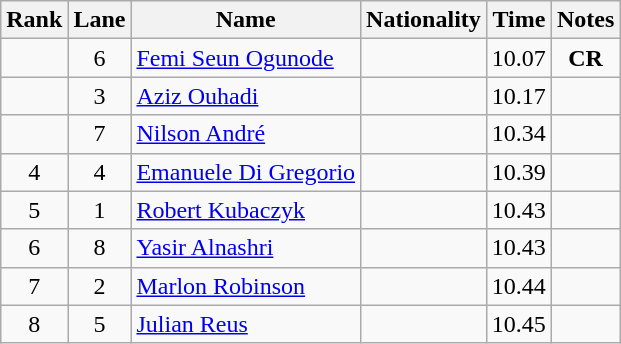<table class="wikitable sortable" style="text-align:center">
<tr>
<th>Rank</th>
<th>Lane</th>
<th>Name</th>
<th>Nationality</th>
<th>Time</th>
<th>Notes</th>
</tr>
<tr>
<td></td>
<td>6</td>
<td align=left><a href='#'>Femi Seun Ogunode</a></td>
<td align=left></td>
<td>10.07</td>
<td><strong>CR</strong></td>
</tr>
<tr>
<td></td>
<td>3</td>
<td align=left><a href='#'>Aziz Ouhadi</a></td>
<td align=left></td>
<td>10.17</td>
<td></td>
</tr>
<tr>
<td></td>
<td>7</td>
<td align=left><a href='#'>Nilson André</a></td>
<td align=left></td>
<td>10.34</td>
<td></td>
</tr>
<tr>
<td>4</td>
<td>4</td>
<td align=left><a href='#'>Emanuele Di Gregorio</a></td>
<td align=left></td>
<td>10.39</td>
<td></td>
</tr>
<tr>
<td>5</td>
<td>1</td>
<td align=left><a href='#'>Robert Kubaczyk</a></td>
<td align=left></td>
<td>10.43</td>
<td></td>
</tr>
<tr>
<td>6</td>
<td>8</td>
<td align=left><a href='#'>Yasir Alnashri</a></td>
<td align=left></td>
<td>10.43</td>
<td></td>
</tr>
<tr>
<td>7</td>
<td>2</td>
<td align=left><a href='#'>Marlon Robinson</a></td>
<td align=left></td>
<td>10.44</td>
<td></td>
</tr>
<tr>
<td>8</td>
<td>5</td>
<td align=left><a href='#'>Julian Reus</a></td>
<td align=left></td>
<td>10.45</td>
<td></td>
</tr>
</table>
